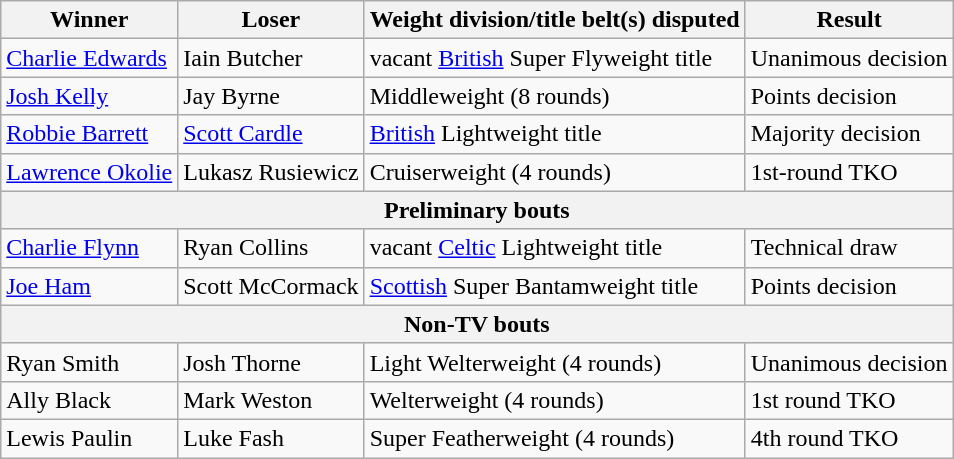<table class=wikitable>
<tr>
<th>Winner</th>
<th>Loser</th>
<th>Weight division/title belt(s) disputed</th>
<th>Result</th>
</tr>
<tr>
<td> <a href='#'>Charlie Edwards</a></td>
<td> Iain Butcher</td>
<td>vacant <a href='#'>British</a> Super Flyweight title</td>
<td>Unanimous decision</td>
</tr>
<tr>
<td> <a href='#'>Josh Kelly</a></td>
<td> Jay Byrne</td>
<td>Middleweight (8 rounds)</td>
<td>Points decision</td>
</tr>
<tr>
<td> <a href='#'>Robbie Barrett</a></td>
<td> <a href='#'>Scott Cardle</a></td>
<td><a href='#'>British</a> Lightweight title</td>
<td>Majority decision</td>
</tr>
<tr>
<td> <a href='#'>Lawrence Okolie</a></td>
<td> Lukasz Rusiewicz</td>
<td>Cruiserweight (4 rounds)</td>
<td>1st-round TKO</td>
</tr>
<tr>
<th colspan=4>Preliminary bouts</th>
</tr>
<tr>
<td> <a href='#'>Charlie Flynn</a></td>
<td> Ryan Collins</td>
<td>vacant <a href='#'>Celtic</a> Lightweight title</td>
<td>Technical draw</td>
</tr>
<tr>
<td> <a href='#'>Joe Ham</a></td>
<td> Scott McCormack</td>
<td><a href='#'>Scottish</a> Super Bantamweight title</td>
<td>Points decision</td>
</tr>
<tr>
<th colspan=8>Non-TV bouts</th>
</tr>
<tr>
<td> Ryan Smith</td>
<td> Josh Thorne</td>
<td>Light Welterweight (4 rounds)</td>
<td>Unanimous decision</td>
</tr>
<tr>
<td> Ally Black</td>
<td> Mark Weston</td>
<td>Welterweight (4 rounds)</td>
<td>1st round TKO</td>
</tr>
<tr>
<td> Lewis Paulin</td>
<td> Luke Fash</td>
<td>Super Featherweight (4 rounds)</td>
<td>4th round TKO</td>
</tr>
</table>
